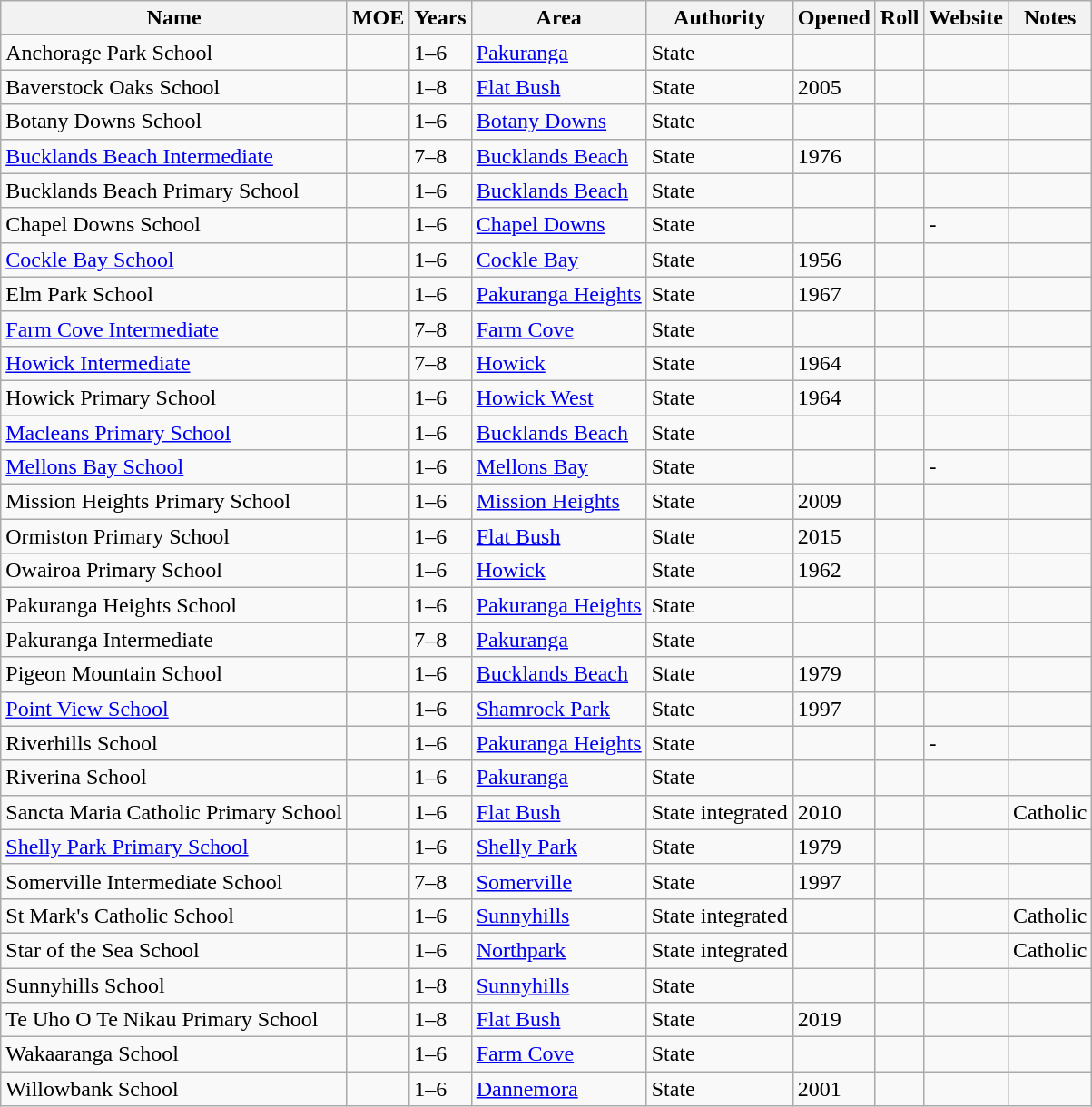<table class="wikitable sortable">
<tr>
<th>Name</th>
<th>MOE</th>
<th>Years</th>
<th>Area</th>
<th>Authority</th>
<th>Opened</th>
<th>Roll</th>
<th>Website</th>
<th>Notes</th>
</tr>
<tr>
<td>Anchorage Park School</td>
<td></td>
<td>1–6</td>
<td><a href='#'>Pakuranga</a></td>
<td>State</td>
<td></td>
<td></td>
<td></td>
<td></td>
</tr>
<tr>
<td>Baverstock Oaks School</td>
<td></td>
<td>1–8</td>
<td><a href='#'>Flat Bush</a></td>
<td>State</td>
<td>2005</td>
<td></td>
<td></td>
<td></td>
</tr>
<tr>
<td>Botany Downs School</td>
<td></td>
<td>1–6</td>
<td><a href='#'>Botany Downs</a></td>
<td>State</td>
<td></td>
<td></td>
<td></td>
<td></td>
</tr>
<tr>
<td><a href='#'>Bucklands Beach Intermediate</a></td>
<td></td>
<td>7–8</td>
<td><a href='#'>Bucklands Beach</a></td>
<td>State</td>
<td>1976</td>
<td></td>
<td></td>
<td></td>
</tr>
<tr>
<td>Bucklands Beach Primary School</td>
<td></td>
<td>1–6</td>
<td><a href='#'>Bucklands Beach</a></td>
<td>State</td>
<td></td>
<td></td>
<td></td>
<td></td>
</tr>
<tr>
<td>Chapel Downs School</td>
<td></td>
<td>1–6</td>
<td><a href='#'>Chapel Downs</a></td>
<td>State</td>
<td></td>
<td></td>
<td>-</td>
<td></td>
</tr>
<tr>
<td><a href='#'>Cockle Bay School</a></td>
<td></td>
<td>1–6</td>
<td><a href='#'>Cockle Bay</a></td>
<td>State</td>
<td>1956</td>
<td></td>
<td></td>
<td></td>
</tr>
<tr>
<td>Elm Park School</td>
<td></td>
<td>1–6</td>
<td><a href='#'>Pakuranga Heights</a></td>
<td>State</td>
<td>1967</td>
<td></td>
<td></td>
<td></td>
</tr>
<tr>
<td><a href='#'>Farm Cove Intermediate</a></td>
<td></td>
<td>7–8</td>
<td><a href='#'>Farm Cove</a></td>
<td>State</td>
<td></td>
<td></td>
<td></td>
<td></td>
</tr>
<tr>
<td><a href='#'>Howick Intermediate</a></td>
<td></td>
<td>7–8</td>
<td><a href='#'>Howick</a></td>
<td>State</td>
<td>1964</td>
<td></td>
<td></td>
<td></td>
</tr>
<tr>
<td>Howick Primary School</td>
<td></td>
<td>1–6</td>
<td><a href='#'>Howick West</a></td>
<td>State</td>
<td>1964</td>
<td></td>
<td></td>
<td></td>
</tr>
<tr>
<td><a href='#'>Macleans Primary School</a></td>
<td></td>
<td>1–6</td>
<td><a href='#'>Bucklands Beach</a></td>
<td>State</td>
<td></td>
<td></td>
<td></td>
<td></td>
</tr>
<tr>
<td><a href='#'>Mellons Bay School</a></td>
<td></td>
<td>1–6</td>
<td><a href='#'>Mellons Bay</a></td>
<td>State</td>
<td></td>
<td></td>
<td>-</td>
<td></td>
</tr>
<tr>
<td>Mission Heights Primary School</td>
<td></td>
<td>1–6</td>
<td><a href='#'>Mission Heights</a></td>
<td>State</td>
<td>2009</td>
<td></td>
<td></td>
<td></td>
</tr>
<tr>
<td>Ormiston Primary School</td>
<td></td>
<td>1–6</td>
<td><a href='#'>Flat Bush</a></td>
<td>State</td>
<td>2015</td>
<td></td>
<td></td>
<td></td>
</tr>
<tr>
<td>Owairoa Primary School</td>
<td></td>
<td>1–6</td>
<td><a href='#'>Howick</a></td>
<td>State</td>
<td>1962</td>
<td></td>
<td></td>
<td></td>
</tr>
<tr>
<td>Pakuranga Heights School</td>
<td></td>
<td>1–6</td>
<td><a href='#'>Pakuranga Heights</a></td>
<td>State</td>
<td></td>
<td></td>
<td></td>
<td></td>
</tr>
<tr>
<td>Pakuranga Intermediate</td>
<td></td>
<td>7–8</td>
<td><a href='#'>Pakuranga</a></td>
<td>State</td>
<td></td>
<td></td>
<td></td>
<td></td>
</tr>
<tr>
<td>Pigeon Mountain School</td>
<td></td>
<td>1–6</td>
<td><a href='#'>Bucklands Beach</a></td>
<td>State</td>
<td>1979</td>
<td></td>
<td></td>
<td></td>
</tr>
<tr>
<td><a href='#'>Point View School</a></td>
<td></td>
<td>1–6</td>
<td><a href='#'>Shamrock Park</a></td>
<td>State</td>
<td>1997</td>
<td></td>
<td></td>
<td></td>
</tr>
<tr>
<td>Riverhills School</td>
<td></td>
<td>1–6</td>
<td><a href='#'>Pakuranga Heights</a></td>
<td>State</td>
<td></td>
<td></td>
<td>-</td>
<td></td>
</tr>
<tr>
<td>Riverina School</td>
<td></td>
<td>1–6</td>
<td><a href='#'>Pakuranga</a></td>
<td>State</td>
<td></td>
<td></td>
<td></td>
<td></td>
</tr>
<tr>
<td>Sancta Maria Catholic Primary School</td>
<td></td>
<td>1–6</td>
<td><a href='#'>Flat Bush</a></td>
<td>State integrated</td>
<td>2010</td>
<td></td>
<td></td>
<td>Catholic</td>
</tr>
<tr>
<td><a href='#'>Shelly Park Primary School</a></td>
<td></td>
<td>1–6</td>
<td><a href='#'>Shelly Park</a></td>
<td>State</td>
<td>1979</td>
<td></td>
<td></td>
<td></td>
</tr>
<tr>
<td>Somerville Intermediate School</td>
<td></td>
<td>7–8</td>
<td><a href='#'>Somerville</a></td>
<td>State</td>
<td>1997</td>
<td></td>
<td></td>
<td></td>
</tr>
<tr>
<td>St Mark's Catholic School</td>
<td></td>
<td>1–6</td>
<td><a href='#'>Sunnyhills</a></td>
<td>State integrated</td>
<td></td>
<td></td>
<td></td>
<td>Catholic</td>
</tr>
<tr>
<td>Star of the Sea School</td>
<td></td>
<td>1–6</td>
<td><a href='#'>Northpark</a></td>
<td>State integrated</td>
<td></td>
<td></td>
<td></td>
<td>Catholic</td>
</tr>
<tr>
<td>Sunnyhills School</td>
<td></td>
<td>1–8</td>
<td><a href='#'>Sunnyhills</a></td>
<td>State</td>
<td></td>
<td></td>
<td></td>
<td></td>
</tr>
<tr>
<td>Te Uho O Te Nikau Primary School</td>
<td></td>
<td>1–8</td>
<td><a href='#'>Flat Bush</a></td>
<td>State</td>
<td>2019</td>
<td></td>
<td></td>
<td></td>
</tr>
<tr>
<td>Wakaaranga School</td>
<td></td>
<td>1–6</td>
<td><a href='#'>Farm Cove</a></td>
<td>State</td>
<td></td>
<td></td>
<td></td>
<td></td>
</tr>
<tr>
<td>Willowbank School</td>
<td></td>
<td>1–6</td>
<td><a href='#'>Dannemora</a></td>
<td>State</td>
<td>2001</td>
<td></td>
<td></td>
<td></td>
</tr>
</table>
